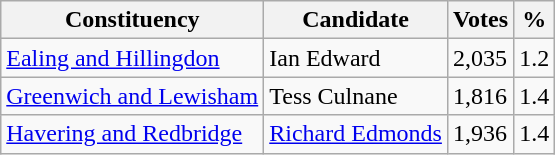<table class="wikitable sortable">
<tr>
<th>Constituency</th>
<th>Candidate</th>
<th>Votes</th>
<th>%</th>
</tr>
<tr>
<td><a href='#'>Ealing and Hillingdon</a></td>
<td>Ian Edward</td>
<td>2,035</td>
<td>1.2</td>
</tr>
<tr>
<td><a href='#'>Greenwich and Lewisham</a></td>
<td>Tess Culnane</td>
<td>1,816</td>
<td>1.4</td>
</tr>
<tr>
<td><a href='#'>Havering and Redbridge</a></td>
<td><a href='#'>Richard Edmonds</a></td>
<td>1,936</td>
<td>1.4</td>
</tr>
</table>
